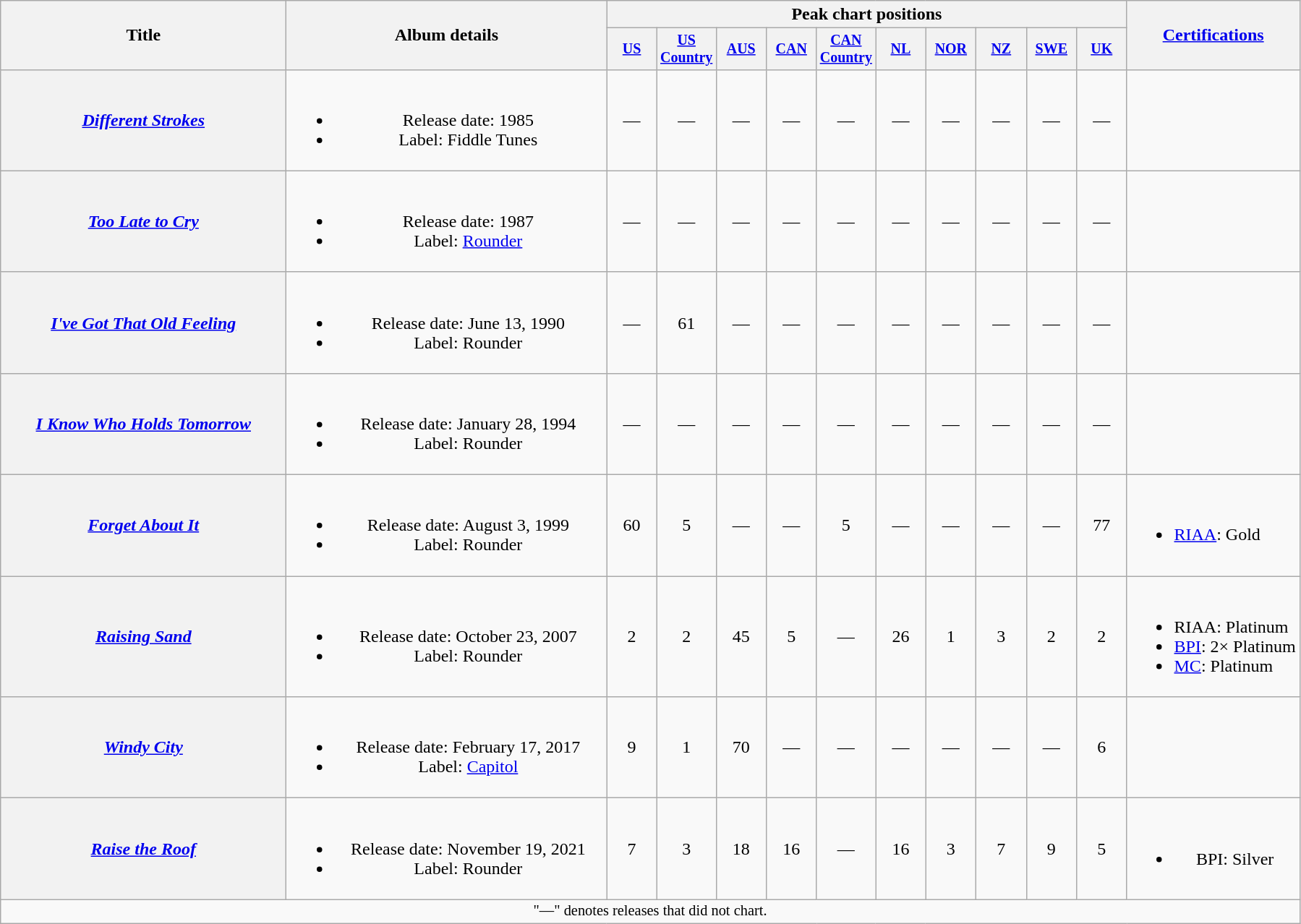<table class="wikitable plainrowheaders" style="text-align:center;">
<tr>
<th rowspan="2" style="width:16em;">Title</th>
<th rowspan="2" style="width:18em;">Album details</th>
<th colspan="10">Peak chart positions</th>
<th rowspan="2"><a href='#'>Certifications</a></th>
</tr>
<tr style="font-size:smaller;">
<th width="40"><a href='#'>US</a><br></th>
<th width="40"><a href='#'>US Country</a><br></th>
<th width="40"><a href='#'>AUS</a><br></th>
<th width="40"><a href='#'>CAN</a><br></th>
<th width="40"><a href='#'>CAN Country</a><br></th>
<th width="40"><a href='#'>NL</a><br></th>
<th width="40"><a href='#'>NOR</a><br></th>
<th width="40"><a href='#'>NZ</a><br></th>
<th width="40"><a href='#'>SWE</a><br></th>
<th width="40"><a href='#'>UK</a><br></th>
</tr>
<tr>
<th scope="row"><em><a href='#'>Different Strokes</a></em><br></th>
<td><br><ul><li>Release date: 1985</li><li>Label: Fiddle Tunes</li></ul></td>
<td>—</td>
<td>—</td>
<td>—</td>
<td>—</td>
<td>—</td>
<td>—</td>
<td>—</td>
<td>—</td>
<td>—</td>
<td>—</td>
<td></td>
</tr>
<tr>
<th scope="row"><em><a href='#'>Too Late to Cry</a></em></th>
<td><br><ul><li>Release date: 1987</li><li>Label: <a href='#'>Rounder</a></li></ul></td>
<td>—</td>
<td>—</td>
<td>—</td>
<td>—</td>
<td>—</td>
<td>—</td>
<td>—</td>
<td>—</td>
<td>—</td>
<td>—</td>
<td></td>
</tr>
<tr>
<th scope="row"><em><a href='#'>I've Got That Old Feeling</a></em></th>
<td><br><ul><li>Release date: June 13, 1990</li><li>Label: Rounder</li></ul></td>
<td>—</td>
<td>61</td>
<td>—</td>
<td>—</td>
<td>—</td>
<td>—</td>
<td>—</td>
<td>—</td>
<td>—</td>
<td>—</td>
<td></td>
</tr>
<tr>
<th scope="row"><em><a href='#'>I Know Who Holds Tomorrow</a></em><br></th>
<td><br><ul><li>Release date: January 28, 1994</li><li>Label: Rounder</li></ul></td>
<td>—</td>
<td>—</td>
<td>—</td>
<td>—</td>
<td>—</td>
<td>—</td>
<td>—</td>
<td>—</td>
<td>—</td>
<td>—</td>
<td></td>
</tr>
<tr>
<th scope="row"><em><a href='#'>Forget About It</a></em></th>
<td><br><ul><li>Release date: August 3, 1999</li><li>Label: Rounder</li></ul></td>
<td>60</td>
<td>5</td>
<td>—</td>
<td>—</td>
<td>5</td>
<td>—</td>
<td>—</td>
<td>—</td>
<td>—</td>
<td>77</td>
<td align="left"><br><ul><li><a href='#'>RIAA</a>: Gold</li></ul></td>
</tr>
<tr>
<th scope="row"><em><a href='#'>Raising Sand</a></em><br></th>
<td><br><ul><li>Release date: October 23, 2007</li><li>Label: Rounder</li></ul></td>
<td>2</td>
<td>2</td>
<td>45</td>
<td>5</td>
<td>—</td>
<td>26</td>
<td>1</td>
<td>3</td>
<td>2</td>
<td>2</td>
<td align="left"><br><ul><li>RIAA: Platinum</li><li><a href='#'>BPI</a>: 2× Platinum</li><li><a href='#'>MC</a>: Platinum</li></ul></td>
</tr>
<tr>
<th scope="row"><em><a href='#'>Windy City</a></em></th>
<td><br><ul><li>Release date: February 17, 2017</li><li>Label: <a href='#'>Capitol</a></li></ul></td>
<td>9</td>
<td>1</td>
<td>70</td>
<td>—</td>
<td>—</td>
<td>—</td>
<td>—</td>
<td>—</td>
<td>—</td>
<td>6</td>
<td align="left"></td>
</tr>
<tr>
<th scope="row"><em><a href='#'>Raise the Roof</a></em><br></th>
<td><br><ul><li>Release date: November 19, 2021</li><li>Label: Rounder</li></ul></td>
<td>7</td>
<td>3</td>
<td>18<br></td>
<td>16</td>
<td>—</td>
<td>16</td>
<td>3<br></td>
<td>7<br></td>
<td>9<br></td>
<td>5</td>
<td><br><ul><li>BPI: Silver</li></ul></td>
</tr>
<tr>
<td colspan="13" style="font-size:85%">"—" denotes releases that did not chart.</td>
</tr>
</table>
